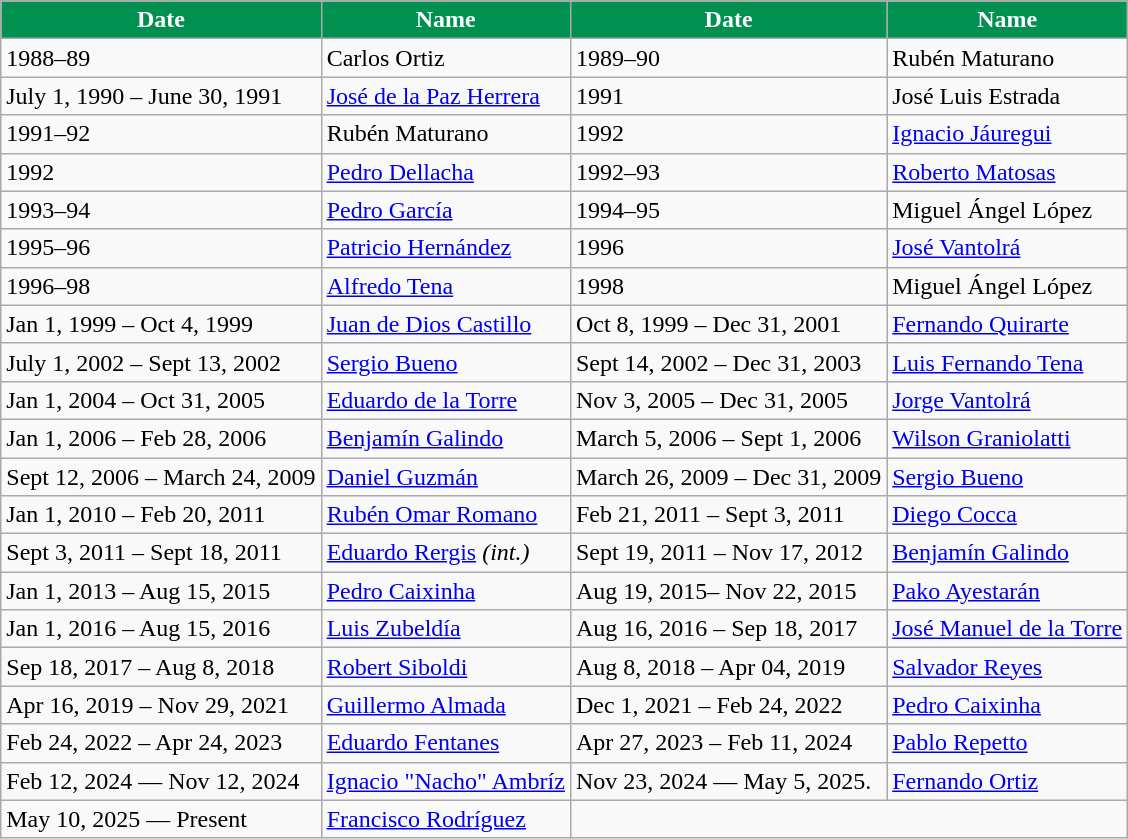<table class="wikitable">
<tr align="center">
<th style="color:#FFFFFF; background:#009150;">Date</th>
<th style="color:#FFFFFF; background:#009150;">Name</th>
<th style="color:#FFFFFF; background:#009150;">Date</th>
<th style="color:#FFFFFF; background:#009150;">Name</th>
</tr>
<tr>
<td>1988–89</td>
<td> Carlos Ortiz</td>
<td>1989–90</td>
<td> Rubén Maturano</td>
</tr>
<tr>
<td>July 1, 1990 – June 30, 1991</td>
<td> <a href='#'>José de la Paz Herrera</a></td>
<td>1991</td>
<td> José Luis Estrada</td>
</tr>
<tr>
<td>1991–92</td>
<td> Rubén Maturano</td>
<td>1992</td>
<td> <a href='#'>Ignacio Jáuregui</a></td>
</tr>
<tr>
<td>1992</td>
<td> <a href='#'>Pedro Dellacha</a></td>
<td>1992–93</td>
<td> <a href='#'>Roberto Matosas</a></td>
</tr>
<tr>
<td>1993–94</td>
<td> <a href='#'>Pedro García</a></td>
<td>1994–95</td>
<td> Miguel Ángel López</td>
</tr>
<tr>
<td>1995–96</td>
<td> <a href='#'>Patricio Hernández</a></td>
<td>1996</td>
<td> <a href='#'>José Vantolrá</a></td>
</tr>
<tr>
<td>1996–98</td>
<td> <a href='#'>Alfredo Tena</a></td>
<td>1998</td>
<td> Miguel Ángel López</td>
</tr>
<tr>
<td>Jan 1, 1999 – Oct 4, 1999</td>
<td> <a href='#'>Juan de Dios Castillo</a></td>
<td>Oct 8, 1999 – Dec 31, 2001</td>
<td> <a href='#'>Fernando Quirarte</a></td>
</tr>
<tr>
<td>July 1, 2002 – Sept 13, 2002</td>
<td> <a href='#'>Sergio Bueno</a></td>
<td>Sept 14, 2002 – Dec 31, 2003</td>
<td> <a href='#'>Luis Fernando Tena</a></td>
</tr>
<tr>
<td>Jan 1, 2004 – Oct 31, 2005</td>
<td> <a href='#'>Eduardo de la Torre</a></td>
<td>Nov 3, 2005 – Dec 31, 2005</td>
<td> <a href='#'>Jorge Vantolrá</a></td>
</tr>
<tr>
<td>Jan 1, 2006 – Feb 28, 2006</td>
<td> <a href='#'>Benjamín Galindo</a></td>
<td>March 5, 2006 – Sept 1, 2006</td>
<td> <a href='#'>Wilson Graniolatti</a></td>
</tr>
<tr>
<td>Sept 12, 2006 – March 24, 2009</td>
<td> <a href='#'>Daniel Guzmán</a></td>
<td>March 26, 2009 – Dec 31, 2009</td>
<td> <a href='#'>Sergio Bueno</a></td>
</tr>
<tr>
<td>Jan 1, 2010 – Feb 20, 2011</td>
<td> <a href='#'>Rubén Omar Romano</a></td>
<td>Feb 21, 2011 – Sept 3, 2011</td>
<td> <a href='#'>Diego Cocca</a></td>
</tr>
<tr>
<td>Sept 3, 2011 – Sept 18, 2011</td>
<td> <a href='#'>Eduardo Rergis</a> <em>(int.)</em></td>
<td>Sept 19, 2011 – Nov 17, 2012</td>
<td> <a href='#'>Benjamín Galindo</a></td>
</tr>
<tr>
<td>Jan 1, 2013 – Aug 15, 2015</td>
<td> <a href='#'>Pedro Caixinha</a></td>
<td>Aug 19, 2015– Nov 22, 2015</td>
<td> <a href='#'>Pako Ayestarán</a></td>
</tr>
<tr>
<td>Jan 1, 2016 – Aug 15, 2016</td>
<td> <a href='#'>Luis Zubeldía</a></td>
<td>Aug 16, 2016 – Sep 18, 2017</td>
<td> <a href='#'>José Manuel de la Torre</a></td>
</tr>
<tr>
<td>Sep 18, 2017 – Aug 8, 2018</td>
<td> <a href='#'>Robert Siboldi</a></td>
<td>Aug 8, 2018 – Apr 04, 2019</td>
<td> <a href='#'>Salvador Reyes</a></td>
</tr>
<tr>
<td>Apr 16, 2019 – Nov 29, 2021</td>
<td> <a href='#'>Guillermo Almada</a></td>
<td>Dec 1, 2021 – Feb 24, 2022</td>
<td> <a href='#'>Pedro Caixinha</a></td>
</tr>
<tr>
<td>Feb 24, 2022 – Apr 24, 2023</td>
<td> <a href='#'>Eduardo Fentanes</a></td>
<td>Apr 27, 2023 – Feb 11, 2024</td>
<td> <a href='#'>Pablo Repetto</a></td>
</tr>
<tr>
<td>Feb 12, 2024 — Nov 12, 2024</td>
<td> <a href='#'>Ignacio "Nacho" Ambríz</a></td>
<td>Nov 23, 2024 — May 5, 2025.</td>
<td> <a href='#'>Fernando Ortiz</a></td>
</tr>
<tr>
<td>May 10, 2025 — Present</td>
<td> <a href='#'>Francisco Rodríguez</a></td>
</tr>
</table>
